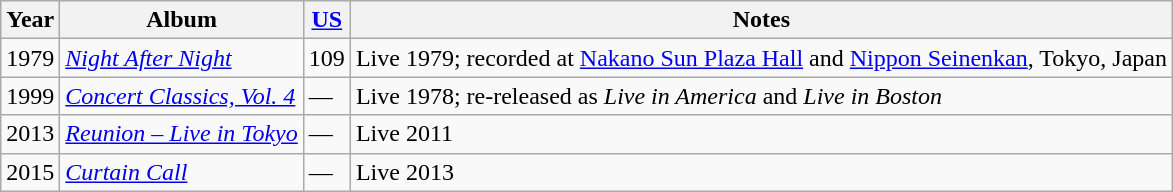<table class="wikitable">
<tr>
<th>Year</th>
<th>Album</th>
<th><a href='#'>US</a></th>
<th>Notes</th>
</tr>
<tr>
<td>1979</td>
<td><em><a href='#'>Night After Night</a></em></td>
<td>109</td>
<td>Live 1979; recorded at <a href='#'>Nakano Sun Plaza Hall</a> and <a href='#'>Nippon Seinenkan</a>, Tokyo, Japan</td>
</tr>
<tr>
<td>1999</td>
<td><em><a href='#'>Concert Classics, Vol. 4</a></em></td>
<td>—</td>
<td>Live 1978; re-released as <em>Live in America</em> and <em>Live in Boston</em></td>
</tr>
<tr>
<td>2013</td>
<td><em><a href='#'>Reunion – Live in Tokyo</a></em></td>
<td>—</td>
<td>Live 2011</td>
</tr>
<tr>
<td>2015</td>
<td><em><a href='#'>Curtain Call</a></em></td>
<td>—</td>
<td>Live 2013</td>
</tr>
</table>
